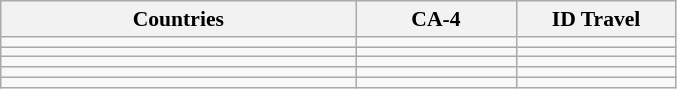<table class="wikitable" style="font-size:90%">
<tr>
<th width=230>Countries</th>
<th width=100>CA-4</th>
<th width=100>ID Travel</th>
</tr>
<tr>
<td></td>
<td></td>
<td></td>
</tr>
<tr>
<td></td>
<td></td>
<td></td>
</tr>
<tr>
<td></td>
<td></td>
<td></td>
</tr>
<tr>
<td></td>
<td></td>
<td></td>
</tr>
<tr>
<td></td>
<td></td>
<td></td>
</tr>
</table>
